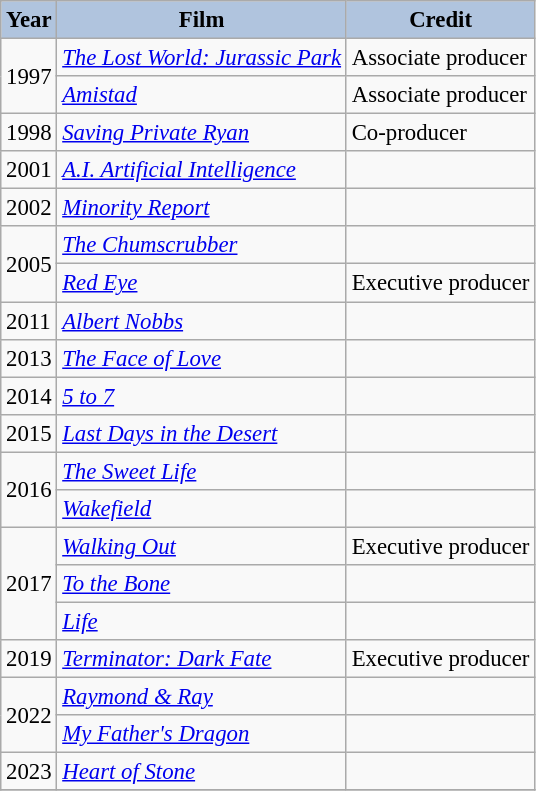<table class="wikitable" style="font-size:95%;">
<tr>
<th style="background:#B0C4DE;">Year</th>
<th style="background:#B0C4DE;">Film</th>
<th style="background:#B0C4DE;">Credit</th>
</tr>
<tr>
<td rowspan=2>1997</td>
<td><em><a href='#'>The Lost World: Jurassic Park</a></em></td>
<td>Associate producer</td>
</tr>
<tr>
<td><em><a href='#'>Amistad</a></em></td>
<td>Associate producer</td>
</tr>
<tr>
<td>1998</td>
<td><em><a href='#'>Saving Private Ryan</a></em></td>
<td>Co-producer</td>
</tr>
<tr>
<td>2001</td>
<td><em><a href='#'>A.I. Artificial Intelligence</a></em></td>
<td></td>
</tr>
<tr>
<td>2002</td>
<td><em><a href='#'>Minority Report</a></em></td>
<td></td>
</tr>
<tr>
<td rowspan=2>2005</td>
<td><em><a href='#'>The Chumscrubber</a></em></td>
<td></td>
</tr>
<tr>
<td><em><a href='#'>Red Eye</a></em></td>
<td>Executive producer</td>
</tr>
<tr>
<td>2011</td>
<td><em><a href='#'>Albert Nobbs</a></em></td>
<td></td>
</tr>
<tr>
<td>2013</td>
<td><em><a href='#'>The Face of Love</a></em></td>
<td></td>
</tr>
<tr>
<td>2014</td>
<td><em><a href='#'>5 to 7</a></em></td>
<td></td>
</tr>
<tr>
<td>2015</td>
<td><em><a href='#'>Last Days in the Desert</a></em></td>
<td></td>
</tr>
<tr>
<td rowspan=2>2016</td>
<td><em><a href='#'>The Sweet Life</a></em></td>
<td></td>
</tr>
<tr>
<td><em><a href='#'>Wakefield</a></em></td>
<td></td>
</tr>
<tr>
<td rowspan=3>2017</td>
<td><em><a href='#'>Walking Out</a></em></td>
<td>Executive producer</td>
</tr>
<tr>
<td><em><a href='#'>To the Bone</a></em></td>
<td></td>
</tr>
<tr>
<td><em><a href='#'>Life</a></em></td>
<td></td>
</tr>
<tr>
<td>2019</td>
<td><em><a href='#'>Terminator: Dark Fate</a></em></td>
<td>Executive producer</td>
</tr>
<tr>
<td rowspan=2>2022</td>
<td><em><a href='#'>Raymond & Ray</a></em></td>
<td></td>
</tr>
<tr>
<td><em><a href='#'>My Father's Dragon</a></em></td>
<td></td>
</tr>
<tr>
<td>2023</td>
<td><em><a href='#'>Heart of Stone</a></em></td>
<td></td>
</tr>
<tr>
</tr>
</table>
